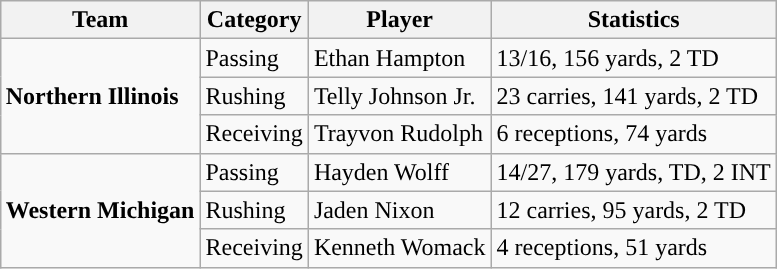<table class="wikitable" style="float: right;">
<tr>
<th>Team</th>
<th>Category</th>
<th>Player</th>
<th>Statistics</th>
</tr>
<tr>
<td rowspan=3><strong>Northern Illinois</strong></td>
<td>Passing</td>
<td>Ethan Hampton</td>
<td>13/16, 156 yards, 2 TD</td>
</tr>
<tr>
<td>Rushing</td>
<td>Telly Johnson Jr.</td>
<td>23 carries, 141 yards, 2 TD</td>
</tr>
<tr>
<td>Receiving</td>
<td>Trayvon Rudolph</td>
<td>6 receptions, 74 yards</td>
</tr>
<tr>
<td rowspan=3><strong>Western Michigan</strong></td>
<td>Passing</td>
<td>Hayden Wolff</td>
<td>14/27, 179 yards, TD, 2 INT</td>
</tr>
<tr>
<td>Rushing</td>
<td>Jaden Nixon</td>
<td>12 carries, 95 yards, 2 TD</td>
</tr>
<tr>
<td>Receiving</td>
<td>Kenneth Womack</td>
<td>4 receptions, 51 yards</td>
</tr>
</table>
